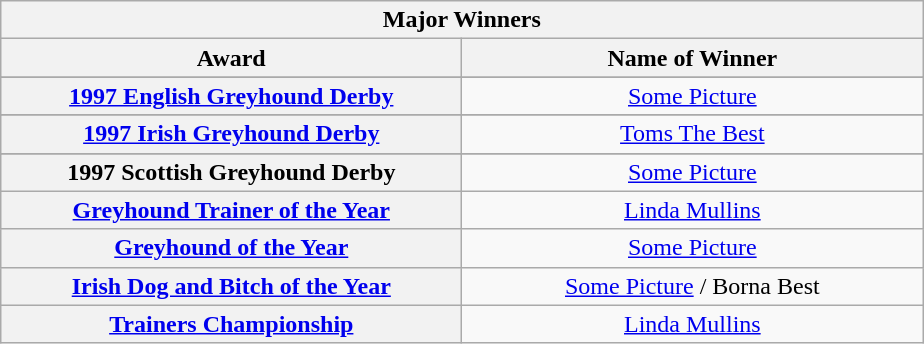<table class="wikitable">
<tr>
<th colspan="2">Major Winners</th>
</tr>
<tr>
<th width=300>Award</th>
<th width=300>Name of Winner</th>
</tr>
<tr>
</tr>
<tr align=center>
<th><a href='#'>1997 English Greyhound Derby</a></th>
<td><a href='#'>Some Picture</a></td>
</tr>
<tr>
</tr>
<tr align=center>
<th><a href='#'>1997 Irish Greyhound Derby</a></th>
<td><a href='#'>Toms The Best</a></td>
</tr>
<tr>
</tr>
<tr align=center>
<th>1997 Scottish Greyhound Derby</th>
<td><a href='#'>Some Picture</a></td>
</tr>
<tr align=center>
<th><a href='#'>Greyhound Trainer of the Year</a></th>
<td><a href='#'>Linda Mullins</a></td>
</tr>
<tr align=center>
<th><a href='#'>Greyhound of the Year</a></th>
<td><a href='#'>Some Picture</a></td>
</tr>
<tr align=center>
<th><a href='#'>Irish Dog and Bitch of the Year</a></th>
<td><a href='#'>Some Picture</a> / Borna Best</td>
</tr>
<tr align=center>
<th><a href='#'>Trainers Championship</a></th>
<td><a href='#'>Linda Mullins</a></td>
</tr>
</table>
